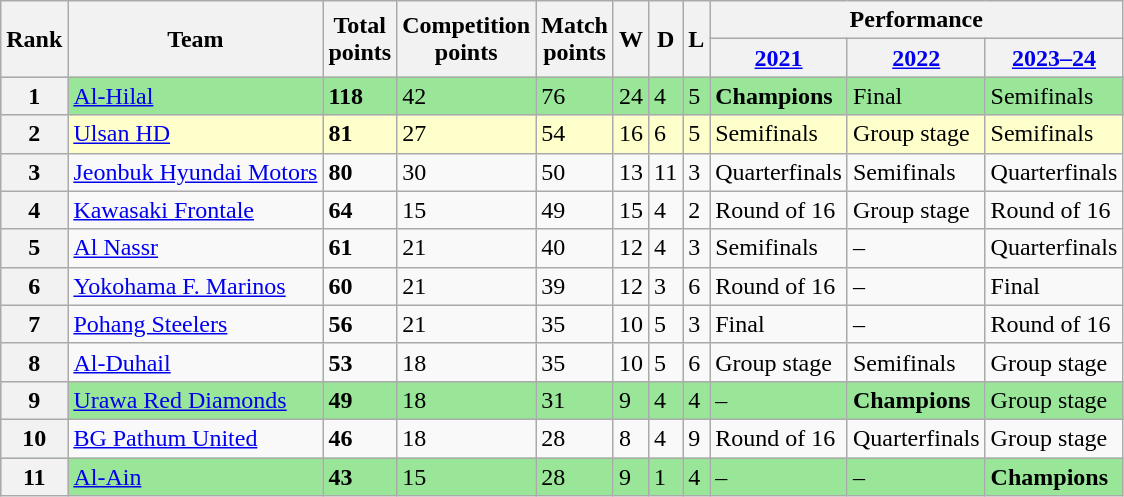<table class="wikitable style="text-align:center;">
<tr>
<th rowspan="2">Rank</th>
<th rowspan="2">Team</th>
<th rowspan="2">Total<br>points</th>
<th rowspan="2">Competition<br>points</th>
<th rowspan="2">Match<br>points</th>
<th rowspan="2">W</th>
<th rowspan="2">D</th>
<th rowspan="2">L</th>
<th colspan="3">Performance</th>
</tr>
<tr>
<th><a href='#'>2021</a></th>
<th><a href='#'>2022</a></th>
<th><a href='#'>2023–24</a></th>
</tr>
<tr style="background:#99e699;">
<th>1</th>
<td style="text-align:left;"> <a href='#'>Al-Hilal</a></td>
<td><strong>118</strong></td>
<td>42</td>
<td>76</td>
<td>24</td>
<td>4</td>
<td>5</td>
<td><strong>Champions</strong></td>
<td>Final</td>
<td>Semifinals</td>
</tr>
<tr style="background:#FFFFCC;">
<th>2</th>
<td style="text-align:left;"> <a href='#'>Ulsan HD</a></td>
<td><strong>81</strong></td>
<td>27</td>
<td>54</td>
<td>16</td>
<td>6</td>
<td>5</td>
<td>Semifinals</td>
<td>Group stage</td>
<td>Semifinals</td>
</tr>
<tr>
<th>3</th>
<td style="text-align:left;"> <a href='#'>Jeonbuk Hyundai Motors</a></td>
<td><strong>80</strong></td>
<td>30</td>
<td>50</td>
<td>13</td>
<td>11</td>
<td>3</td>
<td>Quarterfinals</td>
<td>Semifinals</td>
<td>Quarterfinals</td>
</tr>
<tr>
<th>4</th>
<td style="text-align:left;"> <a href='#'>Kawasaki Frontale</a></td>
<td><strong>64</strong></td>
<td>15</td>
<td>49</td>
<td>15</td>
<td>4</td>
<td>2</td>
<td>Round of 16</td>
<td>Group stage</td>
<td>Round of 16</td>
</tr>
<tr>
<th>5</th>
<td style="text-align:left;"> <a href='#'>Al Nassr</a></td>
<td><strong>61</strong></td>
<td>21</td>
<td>40</td>
<td>12</td>
<td>4</td>
<td>3</td>
<td>Semifinals</td>
<td>–</td>
<td>Quarterfinals</td>
</tr>
<tr>
<th>6</th>
<td style="text-align:left;"> <a href='#'>Yokohama F. Marinos</a></td>
<td><strong>60</strong></td>
<td>21</td>
<td>39</td>
<td>12</td>
<td>3</td>
<td>6</td>
<td>Round of 16</td>
<td>–</td>
<td>Final</td>
</tr>
<tr>
<th>7</th>
<td style="text-align:left;"> <a href='#'>Pohang Steelers</a></td>
<td><strong>56</strong></td>
<td>21</td>
<td>35</td>
<td>10</td>
<td>5</td>
<td>3</td>
<td>Final</td>
<td>–</td>
<td>Round of 16</td>
</tr>
<tr>
<th>8</th>
<td style="text-align:left;"> <a href='#'>Al-Duhail</a></td>
<td><strong>53</strong></td>
<td>18</td>
<td>35</td>
<td>10</td>
<td>5</td>
<td>6</td>
<td>Group stage</td>
<td>Semifinals</td>
<td>Group stage</td>
</tr>
<tr style="background:#99e699;">
<th>9</th>
<td style="text-align:left;"> <a href='#'>Urawa Red Diamonds</a></td>
<td><strong>49</strong></td>
<td>18</td>
<td>31</td>
<td>9</td>
<td>4</td>
<td>4</td>
<td>–</td>
<td><strong>Champions</strong></td>
<td>Group stage</td>
</tr>
<tr>
<th>10</th>
<td style="text-align:left;"> <a href='#'>BG Pathum United</a></td>
<td><strong>46</strong></td>
<td>18</td>
<td>28</td>
<td>8</td>
<td>4</td>
<td>9</td>
<td>Round of 16</td>
<td>Quarterfinals</td>
<td>Group stage</td>
</tr>
<tr style="background:#99e699;">
<th>11</th>
<td style="text-align:left;"> <a href='#'>Al-Ain</a></td>
<td><strong>43</strong></td>
<td>15</td>
<td>28</td>
<td>9</td>
<td>1</td>
<td>4</td>
<td>–</td>
<td>–</td>
<td><strong>Champions</strong></td>
</tr>
</table>
